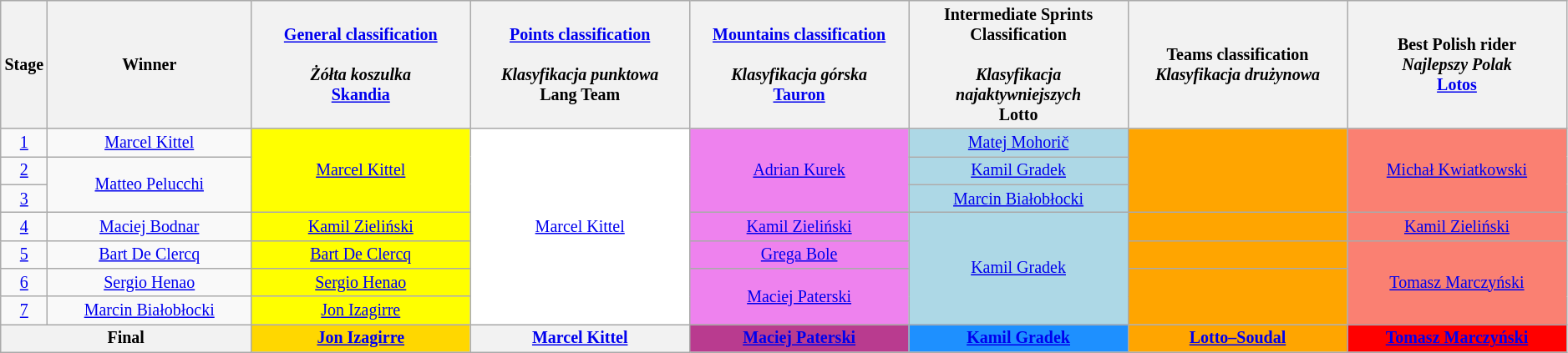<table class="wikitable" style="text-align: center; font-size:smaller;">
<tr style="background-color: #efefef;">
<th width="1%">Stage</th>
<th width="13%">Winner</th>
<th width="14%"><a href='#'>General classification</a><br><br><em>Żółta koszulka</em><br><a href='#'>Skandia</a></th>
<th width="14%"><a href='#'>Points classification</a><br><br><em>Klasyfikacja punktowa</em><br>Lang Team</th>
<th width="14%"><a href='#'>Mountains classification</a><br><br><em>Klasyfikacja górska</em><br><a href='#'>Tauron</a></th>
<th width="14%">Intermediate Sprints Classification<br><br><em>Klasyfikacja najaktywniejszych</em><br>Lotto</th>
<th width="14%">Teams classification<br><em>Klasyfikacja drużynowa</em><br></th>
<th width="14%">Best Polish rider<br><em>Najlepszy Polak</em><br><a href='#'>Lotos</a></th>
</tr>
<tr>
<td><a href='#'>1</a></td>
<td><a href='#'>Marcel Kittel</a></td>
<td style="background:yellow;" rowspan=3><a href='#'>Marcel Kittel</a></td>
<td style="background:white;"  rowspan=7><a href='#'>Marcel Kittel</a></td>
<td style="background:violet;" rowspan=3><a href='#'>Adrian Kurek</a></td>
<td style="background:lightblue;"><a href='#'>Matej Mohorič</a></td>
<td style="background:orange;" rowspan=3></td>
<td style="background:salmon;" rowspan=3><a href='#'>Michał Kwiatkowski</a></td>
</tr>
<tr>
<td><a href='#'>2</a></td>
<td rowspan="2"><a href='#'>Matteo Pelucchi</a></td>
<td style="background:lightblue;"><a href='#'>Kamil Gradek</a></td>
</tr>
<tr>
<td><a href='#'>3</a></td>
<td style="background:lightblue;"><a href='#'>Marcin Białobłocki</a></td>
</tr>
<tr>
<td><a href='#'>4</a></td>
<td><a href='#'>Maciej Bodnar</a></td>
<td style="background:yellow;"><a href='#'>Kamil Zieliński</a></td>
<td style="background:violet;"><a href='#'>Kamil Zieliński</a></td>
<td style="background:lightblue;" rowspan=4><a href='#'>Kamil Gradek</a></td>
<td style="background:orange;"></td>
<td style="background:salmon;"><a href='#'>Kamil Zieliński</a></td>
</tr>
<tr>
<td><a href='#'>5</a></td>
<td><a href='#'>Bart De Clercq</a></td>
<td style="background:yellow;"><a href='#'>Bart De Clercq</a></td>
<td style="background:violet;"><a href='#'>Grega Bole</a></td>
<td style="background:orange;"></td>
<td style="background:salmon;" rowspan=3><a href='#'>Tomasz Marczyński</a></td>
</tr>
<tr>
<td><a href='#'>6</a></td>
<td><a href='#'>Sergio Henao</a></td>
<td style="background:yellow;"><a href='#'>Sergio Henao</a></td>
<td style="background:violet;" rowspan=2><a href='#'>Maciej Paterski</a></td>
<td style="background:orange;" rowspan=2></td>
</tr>
<tr>
<td><a href='#'>7</a></td>
<td><a href='#'>Marcin Białobłocki</a></td>
<td style="background:yellow;"><a href='#'>Jon Izagirre</a></td>
</tr>
<tr>
<th colspan=2><strong>Final</strong></th>
<th style="background:gold;"><a href='#'>Jon Izagirre</a></th>
<th style="background:offwhite;"><a href='#'>Marcel Kittel</a></th>
<th style="background:#B93B8F;"><a href='#'>Maciej Paterski</a></th>
<th style="background:#1E90FF;"><a href='#'>Kamil Gradek</a></th>
<th style="background:orange;"><a href='#'>Lotto–Soudal</a></th>
<th style="background:red;"><a href='#'>Tomasz Marczyński</a></th>
</tr>
</table>
